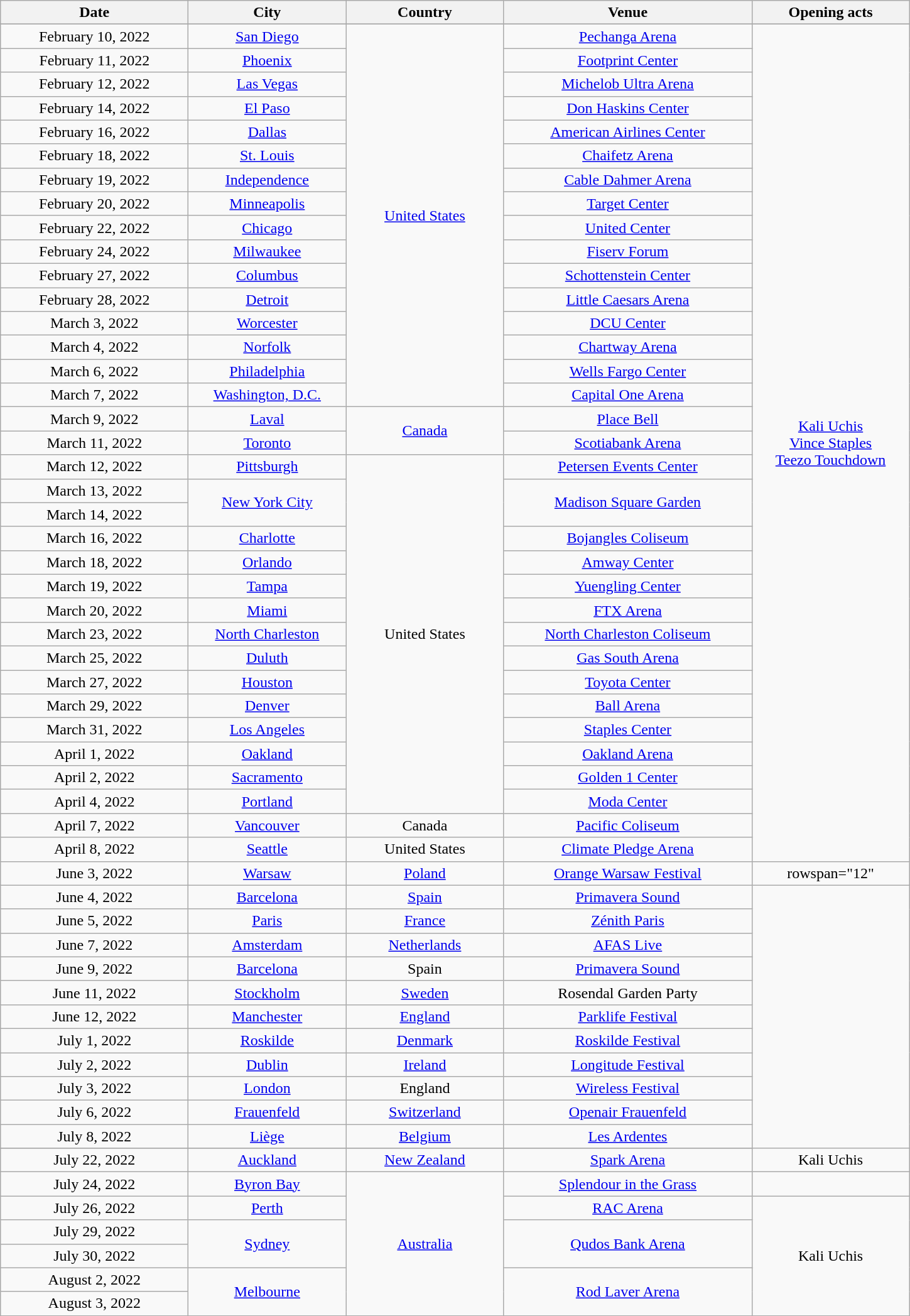<table class="wikitable" style="text-align:center;">
<tr>
<th scope="col" style="width:12em;">Date</th>
<th scope="col" style="width:10em;">City</th>
<th scope="col" style="width:10em;">Country</th>
<th scope="col" style="width:16em;">Venue</th>
<th scope="col" style="width:10em;">Opening acts</th>
</tr>
<tr>
</tr>
<tr>
<td>February 10, 2022</td>
<td><a href='#'>San Diego</a></td>
<td rowspan="16"><a href='#'>United States</a></td>
<td><a href='#'>Pechanga Arena</a></td>
<td rowspan="35"><a href='#'>Kali Uchis</a><br><a href='#'>Vince Staples</a><br><a href='#'>Teezo Touchdown</a></td>
</tr>
<tr>
<td>February 11, 2022</td>
<td><a href='#'>Phoenix</a></td>
<td><a href='#'>Footprint Center</a></td>
</tr>
<tr>
<td>February 12, 2022</td>
<td><a href='#'>Las Vegas</a></td>
<td><a href='#'>Michelob Ultra Arena</a></td>
</tr>
<tr>
<td>February 14, 2022</td>
<td><a href='#'>El Paso</a></td>
<td><a href='#'>Don Haskins Center</a></td>
</tr>
<tr>
<td>February 16, 2022</td>
<td><a href='#'>Dallas</a></td>
<td><a href='#'>American Airlines Center</a></td>
</tr>
<tr>
<td>February 18, 2022</td>
<td><a href='#'>St. Louis</a></td>
<td><a href='#'>Chaifetz Arena</a></td>
</tr>
<tr>
<td>February 19, 2022</td>
<td><a href='#'>Independence</a></td>
<td><a href='#'>Cable Dahmer Arena</a></td>
</tr>
<tr>
<td>February 20, 2022</td>
<td><a href='#'>Minneapolis</a></td>
<td><a href='#'>Target Center</a></td>
</tr>
<tr>
<td>February 22, 2022</td>
<td><a href='#'>Chicago</a></td>
<td><a href='#'>United Center</a></td>
</tr>
<tr>
<td>February 24, 2022</td>
<td><a href='#'>Milwaukee</a></td>
<td><a href='#'>Fiserv Forum</a></td>
</tr>
<tr>
<td>February 27, 2022</td>
<td><a href='#'>Columbus</a></td>
<td><a href='#'>Schottenstein Center</a></td>
</tr>
<tr>
<td>February 28, 2022</td>
<td><a href='#'>Detroit</a></td>
<td><a href='#'>Little Caesars Arena</a></td>
</tr>
<tr>
<td>March 3, 2022</td>
<td><a href='#'>Worcester</a></td>
<td><a href='#'>DCU Center</a></td>
</tr>
<tr>
<td>March 4, 2022</td>
<td><a href='#'>Norfolk</a></td>
<td><a href='#'>Chartway Arena</a></td>
</tr>
<tr>
<td>March 6, 2022</td>
<td><a href='#'>Philadelphia</a></td>
<td><a href='#'>Wells Fargo Center</a></td>
</tr>
<tr>
<td>March 7, 2022</td>
<td><a href='#'>Washington, D.C.</a></td>
<td><a href='#'>Capital One Arena</a></td>
</tr>
<tr>
<td>March 9, 2022</td>
<td><a href='#'>Laval</a></td>
<td rowspan=2><a href='#'>Canada</a></td>
<td><a href='#'>Place Bell</a></td>
</tr>
<tr>
<td>March 11, 2022</td>
<td><a href='#'>Toronto</a></td>
<td><a href='#'>Scotiabank Arena</a></td>
</tr>
<tr>
<td>March 12, 2022</td>
<td><a href='#'>Pittsburgh</a></td>
<td rowspan=15>United States</td>
<td><a href='#'>Petersen Events Center</a></td>
</tr>
<tr>
<td>March 13, 2022</td>
<td rowspan="2"><a href='#'>New York City</a></td>
<td rowspan="2"><a href='#'>Madison Square Garden</a></td>
</tr>
<tr>
<td>March 14, 2022</td>
</tr>
<tr>
<td>March 16, 2022</td>
<td><a href='#'>Charlotte</a></td>
<td><a href='#'>Bojangles Coliseum</a></td>
</tr>
<tr>
<td>March 18, 2022</td>
<td><a href='#'>Orlando</a></td>
<td><a href='#'>Amway Center</a></td>
</tr>
<tr>
<td>March 19, 2022</td>
<td><a href='#'>Tampa</a></td>
<td><a href='#'>Yuengling Center</a></td>
</tr>
<tr>
<td>March 20, 2022</td>
<td><a href='#'>Miami</a></td>
<td><a href='#'>FTX Arena</a></td>
</tr>
<tr>
<td>March 23, 2022</td>
<td><a href='#'>North Charleston</a></td>
<td><a href='#'>North Charleston Coliseum</a></td>
</tr>
<tr>
<td>March 25, 2022</td>
<td><a href='#'>Duluth</a></td>
<td><a href='#'>Gas South Arena</a></td>
</tr>
<tr>
<td>March 27, 2022</td>
<td><a href='#'>Houston</a></td>
<td><a href='#'>Toyota Center</a></td>
</tr>
<tr>
<td>March 29, 2022</td>
<td><a href='#'>Denver</a></td>
<td><a href='#'>Ball Arena</a></td>
</tr>
<tr>
<td>March 31, 2022</td>
<td><a href='#'>Los Angeles</a></td>
<td><a href='#'>Staples Center</a></td>
</tr>
<tr>
<td>April 1, 2022</td>
<td><a href='#'>Oakland</a></td>
<td><a href='#'>Oakland Arena</a></td>
</tr>
<tr>
<td>April 2, 2022</td>
<td><a href='#'>Sacramento</a></td>
<td><a href='#'>Golden 1 Center</a></td>
</tr>
<tr>
<td>April 4, 2022</td>
<td><a href='#'>Portland</a></td>
<td><a href='#'>Moda Center</a></td>
</tr>
<tr>
<td>April 7, 2022</td>
<td><a href='#'>Vancouver</a></td>
<td>Canada</td>
<td><a href='#'>Pacific Coliseum</a></td>
</tr>
<tr>
<td>April 8, 2022</td>
<td><a href='#'>Seattle</a></td>
<td>United States</td>
<td><a href='#'>Climate Pledge Arena</a></td>
</tr>
<tr>
<td>June 3, 2022</td>
<td><a href='#'>Warsaw</a></td>
<td><a href='#'>Poland</a></td>
<td><a href='#'>Orange Warsaw Festival</a></td>
<td>rowspan="12" </td>
</tr>
<tr>
<td>June 4, 2022</td>
<td><a href='#'>Barcelona</a></td>
<td><a href='#'>Spain</a></td>
<td><a href='#'>Primavera Sound</a></td>
</tr>
<tr>
<td>June 5, 2022</td>
<td><a href='#'>Paris</a></td>
<td><a href='#'>France</a></td>
<td><a href='#'>Zénith Paris</a></td>
</tr>
<tr>
<td>June 7, 2022</td>
<td><a href='#'>Amsterdam</a></td>
<td><a href='#'>Netherlands</a></td>
<td><a href='#'>AFAS Live</a></td>
</tr>
<tr>
<td>June 9, 2022</td>
<td><a href='#'>Barcelona</a></td>
<td>Spain</td>
<td><a href='#'>Primavera Sound</a></td>
</tr>
<tr>
<td>June 11, 2022</td>
<td><a href='#'>Stockholm</a></td>
<td><a href='#'>Sweden</a></td>
<td>Rosendal Garden Party</td>
</tr>
<tr>
<td>June 12, 2022</td>
<td><a href='#'>Manchester</a></td>
<td><a href='#'>England</a></td>
<td><a href='#'>Parklife Festival</a></td>
</tr>
<tr>
<td>July 1, 2022</td>
<td><a href='#'>Roskilde</a></td>
<td><a href='#'>Denmark</a></td>
<td><a href='#'>Roskilde Festival</a></td>
</tr>
<tr>
<td>July 2, 2022</td>
<td><a href='#'>Dublin</a></td>
<td><a href='#'>Ireland</a></td>
<td><a href='#'>Longitude Festival</a></td>
</tr>
<tr>
<td>July 3, 2022</td>
<td><a href='#'>London</a></td>
<td>England</td>
<td><a href='#'>Wireless Festival</a></td>
</tr>
<tr>
<td>July 6, 2022</td>
<td><a href='#'>Frauenfeld</a></td>
<td><a href='#'>Switzerland</a></td>
<td><a href='#'>Openair Frauenfeld</a></td>
</tr>
<tr>
<td>July 8, 2022</td>
<td><a href='#'>Liège</a></td>
<td><a href='#'>Belgium</a></td>
<td><a href='#'>Les Ardentes</a></td>
</tr>
<tr>
</tr>
<tr>
<td>July 22, 2022</td>
<td><a href='#'>Auckland</a></td>
<td><a href='#'>New Zealand</a></td>
<td><a href='#'>Spark Arena</a></td>
<td>Kali Uchis</td>
</tr>
<tr>
<td>July 24, 2022</td>
<td><a href='#'>Byron Bay</a></td>
<td rowspan="6"><a href='#'>Australia</a></td>
<td><a href='#'>Splendour in the Grass</a></td>
<td></td>
</tr>
<tr>
<td>July 26, 2022</td>
<td><a href='#'>Perth</a></td>
<td><a href='#'>RAC Arena</a></td>
<td rowspan="5">Kali Uchis</td>
</tr>
<tr>
<td>July 29, 2022</td>
<td rowspan="2"><a href='#'>Sydney</a></td>
<td rowspan="2"><a href='#'>Qudos Bank Arena</a></td>
</tr>
<tr>
<td>July 30, 2022</td>
</tr>
<tr>
<td>August 2, 2022</td>
<td rowspan="2"><a href='#'>Melbourne</a></td>
<td rowspan="2"><a href='#'>Rod Laver Arena</a></td>
</tr>
<tr>
<td>August 3, 2022</td>
</tr>
<tr>
</tr>
</table>
